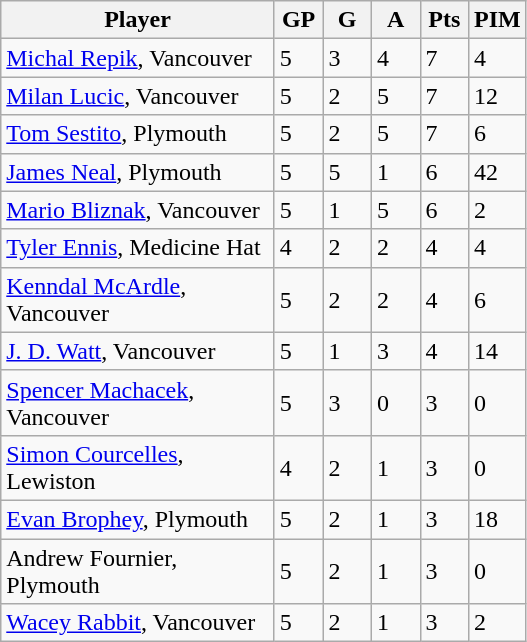<table class="wikitable">
<tr>
<th bgcolor="#DDDDFF" width="175px">Player</th>
<th bgcolor="#DDDDFF" width="25px">GP</th>
<th bgcolor="#DDDDFF" width="25px">G</th>
<th bgcolor="#DDDDFF" width="25px">A</th>
<th bgcolor="#DDDDFF" width="25px">Pts</th>
<th bgcolor="#DDDDFF" width="25px">PIM</th>
</tr>
<tr>
<td><a href='#'>Michal Repik</a>, Vancouver</td>
<td>5</td>
<td>3</td>
<td>4</td>
<td>7</td>
<td>4</td>
</tr>
<tr>
<td><a href='#'>Milan Lucic</a>, Vancouver</td>
<td>5</td>
<td>2</td>
<td>5</td>
<td>7</td>
<td>12</td>
</tr>
<tr>
<td><a href='#'>Tom Sestito</a>, Plymouth</td>
<td>5</td>
<td>2</td>
<td>5</td>
<td>7</td>
<td>6</td>
</tr>
<tr>
<td><a href='#'>James Neal</a>, Plymouth</td>
<td>5</td>
<td>5</td>
<td>1</td>
<td>6</td>
<td>42</td>
</tr>
<tr>
<td><a href='#'>Mario Bliznak</a>, Vancouver</td>
<td>5</td>
<td>1</td>
<td>5</td>
<td>6</td>
<td>2</td>
</tr>
<tr>
<td><a href='#'>Tyler Ennis</a>, Medicine Hat</td>
<td>4</td>
<td>2</td>
<td>2</td>
<td>4</td>
<td>4</td>
</tr>
<tr>
<td><a href='#'>Kenndal McArdle</a>, Vancouver</td>
<td>5</td>
<td>2</td>
<td>2</td>
<td>4</td>
<td>6</td>
</tr>
<tr>
<td><a href='#'>J. D. Watt</a>, Vancouver</td>
<td>5</td>
<td>1</td>
<td>3</td>
<td>4</td>
<td>14</td>
</tr>
<tr>
<td><a href='#'>Spencer Machacek</a>, Vancouver</td>
<td>5</td>
<td>3</td>
<td>0</td>
<td>3</td>
<td>0</td>
</tr>
<tr>
<td><a href='#'>Simon Courcelles</a>, Lewiston</td>
<td>4</td>
<td>2</td>
<td>1</td>
<td>3</td>
<td>0</td>
</tr>
<tr>
<td><a href='#'>Evan Brophey</a>, Plymouth</td>
<td>5</td>
<td>2</td>
<td>1</td>
<td>3</td>
<td>18</td>
</tr>
<tr>
<td>Andrew Fournier, Plymouth</td>
<td>5</td>
<td>2</td>
<td>1</td>
<td>3</td>
<td>0</td>
</tr>
<tr>
<td><a href='#'>Wacey Rabbit</a>, Vancouver</td>
<td>5</td>
<td>2</td>
<td>1</td>
<td>3</td>
<td>2</td>
</tr>
</table>
